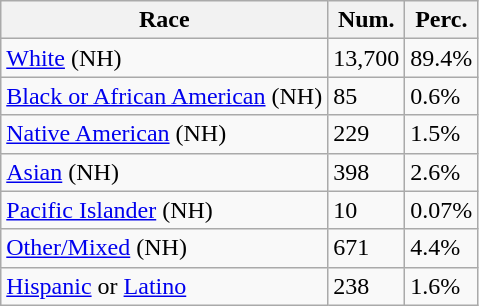<table class="wikitable">
<tr>
<th>Race</th>
<th>Num.</th>
<th>Perc.</th>
</tr>
<tr>
<td><a href='#'>White</a> (NH)</td>
<td>13,700</td>
<td>89.4%</td>
</tr>
<tr>
<td><a href='#'>Black or African American</a> (NH)</td>
<td>85</td>
<td>0.6%</td>
</tr>
<tr>
<td><a href='#'>Native American</a> (NH)</td>
<td>229</td>
<td>1.5%</td>
</tr>
<tr>
<td><a href='#'>Asian</a> (NH)</td>
<td>398</td>
<td>2.6%</td>
</tr>
<tr>
<td><a href='#'>Pacific Islander</a> (NH)</td>
<td>10</td>
<td>0.07%</td>
</tr>
<tr>
<td><a href='#'>Other/Mixed</a> (NH)</td>
<td>671</td>
<td>4.4%</td>
</tr>
<tr>
<td><a href='#'>Hispanic</a> or <a href='#'>Latino</a></td>
<td>238</td>
<td>1.6%</td>
</tr>
</table>
